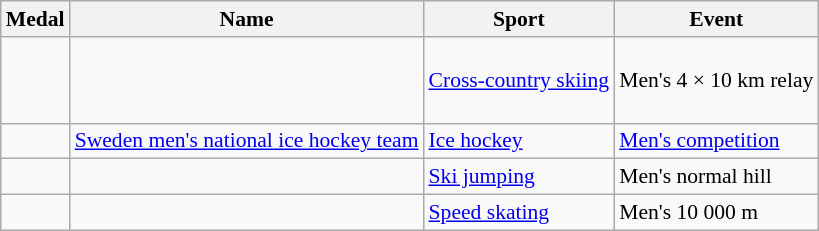<table class="wikitable sortable" style="font-size:90%">
<tr>
<th>Medal</th>
<th>Name</th>
<th>Sport</th>
<th>Event</th>
</tr>
<tr>
<td></td>
<td> <br>  <br>  <br> </td>
<td><a href='#'>Cross-country skiing</a></td>
<td>Men's 4 × 10 km relay</td>
</tr>
<tr>
<td></td>
<td><a href='#'>Sweden men's national ice hockey team</a><br></td>
<td><a href='#'>Ice hockey</a></td>
<td><a href='#'>Men's competition</a></td>
</tr>
<tr>
<td></td>
<td></td>
<td><a href='#'>Ski jumping</a></td>
<td>Men's normal hill</td>
</tr>
<tr>
<td></td>
<td></td>
<td><a href='#'>Speed skating</a></td>
<td>Men's 10 000 m</td>
</tr>
</table>
